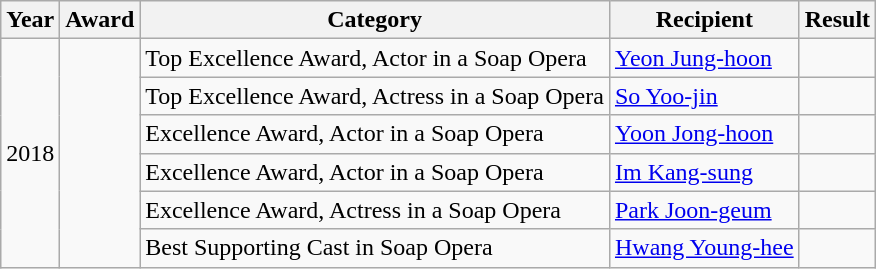<table class="wikitable">
<tr>
<th>Year</th>
<th>Award</th>
<th>Category</th>
<th>Recipient</th>
<th>Result</th>
</tr>
<tr>
<td rowspan=6>2018</td>
<td rowspan=6></td>
<td>Top Excellence Award, Actor in a Soap Opera</td>
<td><a href='#'>Yeon Jung-hoon</a></td>
<td></td>
</tr>
<tr>
<td>Top Excellence Award, Actress in a Soap Opera</td>
<td><a href='#'>So Yoo-jin</a></td>
<td></td>
</tr>
<tr>
<td>Excellence Award, Actor in a Soap Opera</td>
<td><a href='#'>Yoon Jong-hoon</a></td>
<td></td>
</tr>
<tr>
<td>Excellence Award, Actor in a Soap Opera</td>
<td><a href='#'>Im Kang-sung</a></td>
<td></td>
</tr>
<tr>
<td>Excellence Award, Actress in a Soap Opera</td>
<td><a href='#'>Park Joon-geum</a></td>
<td></td>
</tr>
<tr>
<td>Best Supporting Cast in Soap Opera</td>
<td><a href='#'>Hwang Young-hee</a></td>
<td></td>
</tr>
</table>
